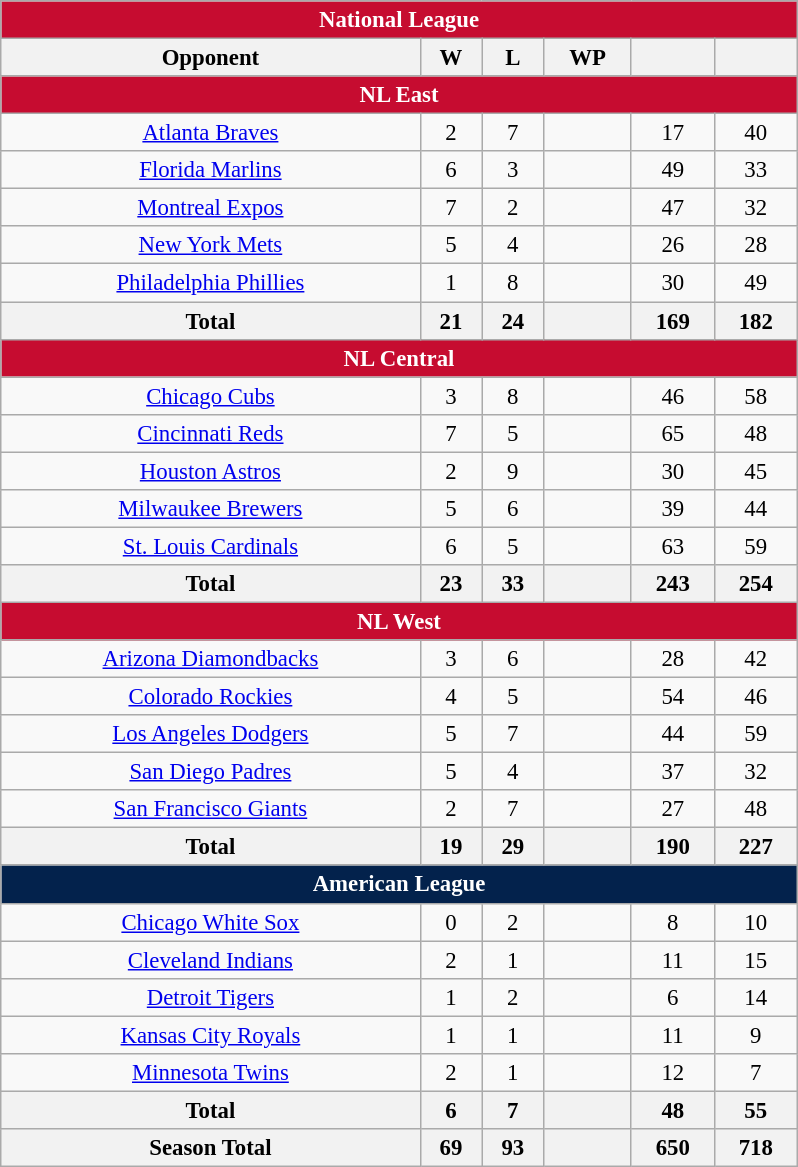<table class="wikitable" style="font-size:95%; text-align:center; width:35em;margin: 0.5em auto;">
<tr>
<td colspan="7" style="background:#c60c30;color:#fff"><strong>National League</strong></td>
</tr>
<tr>
<th>Opponent</th>
<th>W</th>
<th>L</th>
<th>WP</th>
<th></th>
<th></th>
</tr>
<tr>
<td colspan="7" style="background:#c60c30;color:#fff"><strong>NL East</strong></td>
</tr>
<tr>
<td><a href='#'>Atlanta Braves</a></td>
<td>2</td>
<td>7</td>
<td></td>
<td>17</td>
<td>40</td>
</tr>
<tr>
<td><a href='#'>Florida Marlins</a></td>
<td>6</td>
<td>3</td>
<td></td>
<td>49</td>
<td>33</td>
</tr>
<tr>
<td><a href='#'>Montreal Expos</a></td>
<td>7</td>
<td>2</td>
<td></td>
<td>47</td>
<td>32</td>
</tr>
<tr>
<td><a href='#'>New York Mets</a></td>
<td>5</td>
<td>4</td>
<td></td>
<td>26</td>
<td>28</td>
</tr>
<tr>
<td><a href='#'>Philadelphia Phillies</a></td>
<td>1</td>
<td>8</td>
<td></td>
<td>30</td>
<td>49</td>
</tr>
<tr>
<th>Total</th>
<th>21</th>
<th>24</th>
<th></th>
<th>169</th>
<th>182</th>
</tr>
<tr>
<td colspan="7" style="background:#c60c30;color:#fff"><strong>NL Central</strong></td>
</tr>
<tr>
<td><a href='#'>Chicago Cubs</a></td>
<td>3</td>
<td>8</td>
<td></td>
<td>46</td>
<td>58</td>
</tr>
<tr>
<td><a href='#'>Cincinnati Reds</a></td>
<td>7</td>
<td>5</td>
<td></td>
<td>65</td>
<td>48</td>
</tr>
<tr>
<td><a href='#'>Houston Astros</a></td>
<td>2</td>
<td>9</td>
<td></td>
<td>30</td>
<td>45</td>
</tr>
<tr>
<td><a href='#'>Milwaukee Brewers</a></td>
<td>5</td>
<td>6</td>
<td></td>
<td>39</td>
<td>44</td>
</tr>
<tr>
<td><a href='#'>St. Louis Cardinals</a></td>
<td>6</td>
<td>5</td>
<td></td>
<td>63</td>
<td>59</td>
</tr>
<tr>
<th>Total</th>
<th>23</th>
<th>33</th>
<th></th>
<th>243</th>
<th>254</th>
</tr>
<tr>
<td colspan="7" style="background:#c60c30;color:#fff"><strong>NL West</strong></td>
</tr>
<tr>
<td><a href='#'>Arizona Diamondbacks</a></td>
<td>3</td>
<td>6</td>
<td></td>
<td>28</td>
<td>42</td>
</tr>
<tr>
<td><a href='#'>Colorado Rockies</a></td>
<td>4</td>
<td>5</td>
<td></td>
<td>54</td>
<td>46</td>
</tr>
<tr>
<td><a href='#'>Los Angeles Dodgers</a></td>
<td>5</td>
<td>7</td>
<td></td>
<td>44</td>
<td>59</td>
</tr>
<tr>
<td><a href='#'>San Diego Padres</a></td>
<td>5</td>
<td>4</td>
<td></td>
<td>37</td>
<td>32</td>
</tr>
<tr>
<td><a href='#'>San Francisco Giants</a></td>
<td>2</td>
<td>7</td>
<td></td>
<td>27</td>
<td>48</td>
</tr>
<tr>
<th>Total</th>
<th>19</th>
<th>29</th>
<th></th>
<th>190</th>
<th>227</th>
</tr>
<tr>
<td colspan="7" style="background:#03224c;color:#fff"><strong>American League</strong></td>
</tr>
<tr>
<td><a href='#'>Chicago White Sox</a></td>
<td>0</td>
<td>2</td>
<td></td>
<td>8</td>
<td>10</td>
</tr>
<tr>
<td><a href='#'>Cleveland Indians</a></td>
<td>2</td>
<td>1</td>
<td></td>
<td>11</td>
<td>15</td>
</tr>
<tr>
<td><a href='#'>Detroit Tigers</a></td>
<td>1</td>
<td>2</td>
<td></td>
<td>6</td>
<td>14</td>
</tr>
<tr>
<td><a href='#'>Kansas City Royals</a></td>
<td>1</td>
<td>1</td>
<td></td>
<td>11</td>
<td>9</td>
</tr>
<tr>
<td><a href='#'>Minnesota Twins</a></td>
<td>2</td>
<td>1</td>
<td></td>
<td>12</td>
<td>7</td>
</tr>
<tr>
<th>Total</th>
<th>6</th>
<th>7</th>
<th></th>
<th>48</th>
<th>55</th>
</tr>
<tr>
<th>Season Total</th>
<th>69</th>
<th>93</th>
<th></th>
<th>650</th>
<th>718</th>
</tr>
</table>
